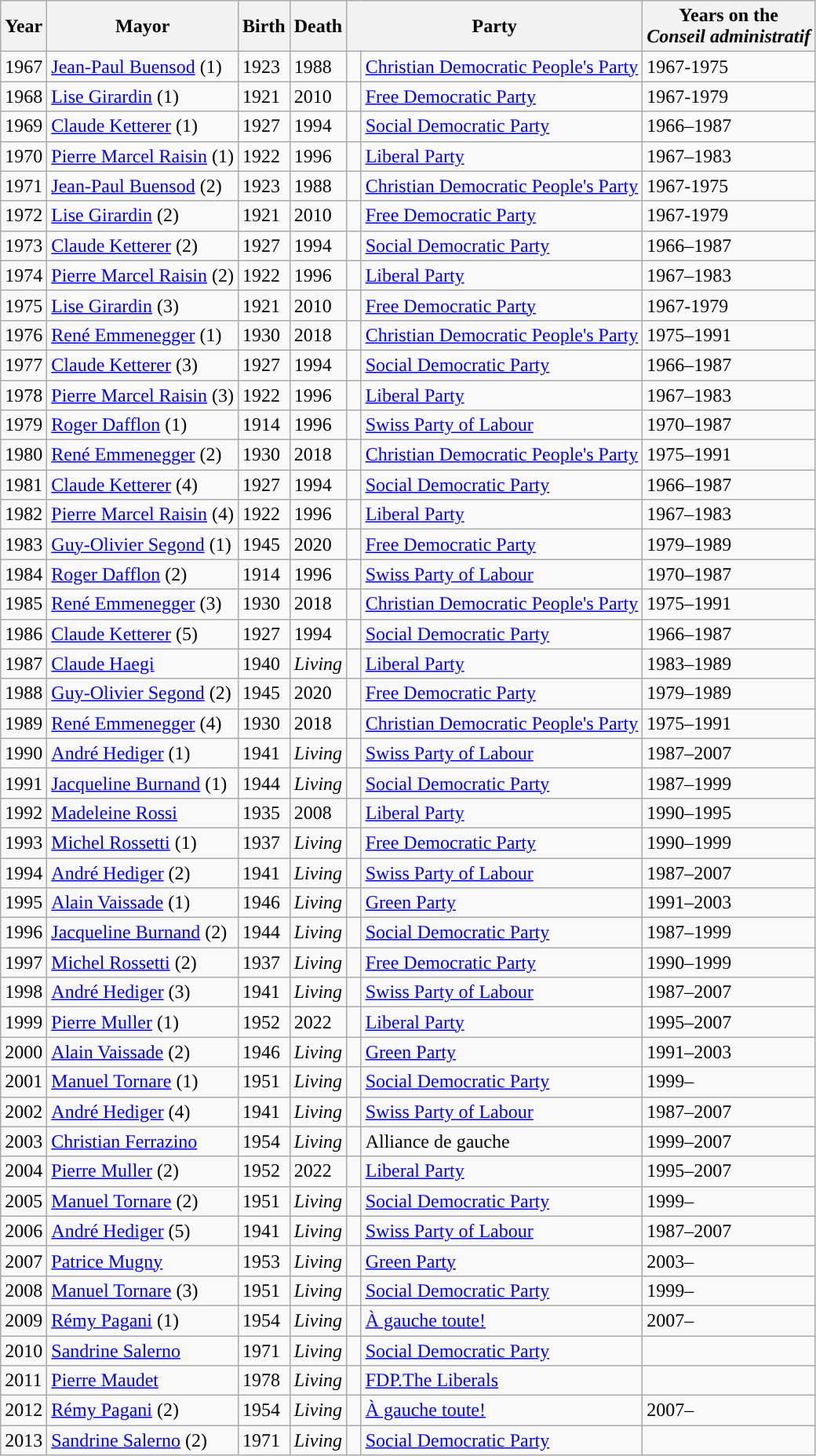<table class="wikitable sortable">
<tr>
<th>Year</th>
<th>Mayor</th>
<th>Birth</th>
<th>Death</th>
<th colspan=2>Party</th>
<th>Years on the <br><em>Conseil administratif</em></th>
</tr>
<tr>
<td>1967</td>
<td><a href='#'>Jean-Paul Buensod</a> (1)</td>
<td>1923</td>
<td>1988</td>
<td width=5px style="background-color: "></td>
<td><a href='#'>Christian Democratic People's Party</a></td>
<td>1967-1975</td>
</tr>
<tr>
<td>1968</td>
<td><a href='#'>Lise Girardin</a> (1)</td>
<td>1921</td>
<td>2010</td>
<td style="background-color: "></td>
<td><a href='#'>Free Democratic Party</a></td>
<td>1967-1979</td>
</tr>
<tr>
<td>1969</td>
<td><a href='#'>Claude Ketterer</a> (1)</td>
<td>1927</td>
<td>1994</td>
<td style="background-color: "></td>
<td><a href='#'>Social Democratic Party</a></td>
<td>1966–1987</td>
</tr>
<tr>
<td>1970</td>
<td><a href='#'>Pierre Marcel Raisin</a> (1)</td>
<td>1922</td>
<td>1996</td>
<td style="background-color: "></td>
<td><a href='#'>Liberal Party</a></td>
<td>1967–1983</td>
</tr>
<tr>
<td>1971</td>
<td><a href='#'>Jean-Paul Buensod</a> (2)</td>
<td>1923</td>
<td>1988</td>
<td style="background-color: "></td>
<td><a href='#'>Christian Democratic People's Party</a></td>
<td>1967-1975</td>
</tr>
<tr>
<td>1972</td>
<td><a href='#'>Lise Girardin</a> (2)</td>
<td>1921</td>
<td>2010</td>
<td style="background-color: "></td>
<td><a href='#'>Free Democratic Party</a></td>
<td>1967-1979</td>
</tr>
<tr>
<td>1973</td>
<td><a href='#'>Claude Ketterer</a> (2)</td>
<td>1927</td>
<td>1994</td>
<td style="background-color: "></td>
<td><a href='#'>Social Democratic Party</a></td>
<td>1966–1987</td>
</tr>
<tr>
<td>1974</td>
<td><a href='#'>Pierre Marcel Raisin</a> (2)</td>
<td>1922</td>
<td>1996</td>
<td style="background-color: "></td>
<td><a href='#'>Liberal Party</a></td>
<td>1967–1983</td>
</tr>
<tr>
<td>1975</td>
<td><a href='#'>Lise Girardin</a> (3)</td>
<td>1921</td>
<td>2010</td>
<td style="background-color: "></td>
<td><a href='#'>Free Democratic Party</a></td>
<td>1967-1979</td>
</tr>
<tr>
<td>1976</td>
<td><a href='#'>René Emmenegger</a> (1)</td>
<td>1930</td>
<td>2018</td>
<td style="background-color: "></td>
<td><a href='#'>Christian Democratic People's Party</a></td>
<td>1975–1991</td>
</tr>
<tr>
<td>1977</td>
<td><a href='#'>Claude Ketterer</a> (3)</td>
<td>1927</td>
<td>1994</td>
<td style="background-color: "></td>
<td><a href='#'>Social Democratic Party</a></td>
<td>1966–1987</td>
</tr>
<tr>
<td>1978</td>
<td><a href='#'>Pierre Marcel Raisin</a> (3)</td>
<td>1922</td>
<td>1996</td>
<td style="background-color: "></td>
<td><a href='#'>Liberal Party</a></td>
<td>1967–1983</td>
</tr>
<tr>
<td>1979</td>
<td><a href='#'>Roger Dafflon</a> (1)</td>
<td>1914</td>
<td>1996</td>
<td style="background-color: "></td>
<td><a href='#'>Swiss Party of Labour</a></td>
<td>1970–1987</td>
</tr>
<tr>
<td>1980</td>
<td><a href='#'>René Emmenegger</a> (2)</td>
<td>1930</td>
<td>2018</td>
<td style="background-color: "></td>
<td><a href='#'>Christian Democratic People's Party</a></td>
<td>1975–1991</td>
</tr>
<tr>
<td>1981</td>
<td><a href='#'>Claude Ketterer</a> (4)</td>
<td>1927</td>
<td>1994</td>
<td style="background-color: "></td>
<td><a href='#'>Social Democratic Party</a></td>
<td>1966–1987</td>
</tr>
<tr>
<td>1982</td>
<td><a href='#'>Pierre Marcel Raisin</a> (4)</td>
<td>1922</td>
<td>1996</td>
<td style="background-color: "></td>
<td><a href='#'>Liberal Party</a></td>
<td>1967–1983</td>
</tr>
<tr>
<td>1983</td>
<td><a href='#'>Guy-Olivier Segond</a> (1)</td>
<td>1945</td>
<td>2020</td>
<td style="background-color: "></td>
<td><a href='#'>Free Democratic Party</a></td>
<td>1979–1989</td>
</tr>
<tr>
<td>1984</td>
<td><a href='#'>Roger Dafflon</a> (2)</td>
<td>1914</td>
<td>1996</td>
<td style="background-color: "></td>
<td><a href='#'>Swiss Party of Labour</a></td>
<td>1970–1987</td>
</tr>
<tr>
<td>1985</td>
<td><a href='#'>René Emmenegger</a> (3)</td>
<td>1930</td>
<td>2018</td>
<td style="background-color: "></td>
<td><a href='#'>Christian Democratic People's Party</a></td>
<td>1975–1991</td>
</tr>
<tr>
<td>1986</td>
<td><a href='#'>Claude Ketterer</a> (5)</td>
<td>1927</td>
<td>1994</td>
<td style="background-color: "></td>
<td><a href='#'>Social Democratic Party</a></td>
<td>1966–1987</td>
</tr>
<tr>
<td>1987</td>
<td><a href='#'>Claude Haegi</a></td>
<td>1940</td>
<td><em>Living</em></td>
<td style="background-color: "></td>
<td><a href='#'>Liberal Party</a></td>
<td>1983–1989</td>
</tr>
<tr>
<td>1988</td>
<td><a href='#'>Guy-Olivier Segond</a> (2)</td>
<td>1945</td>
<td>2020</td>
<td style="background-color: "></td>
<td><a href='#'>Free Democratic Party</a></td>
<td>1979–1989</td>
</tr>
<tr>
<td>1989</td>
<td><a href='#'>René Emmenegger</a> (4)</td>
<td>1930</td>
<td>2018</td>
<td style="background-color: "></td>
<td><a href='#'>Christian Democratic People's Party</a></td>
<td>1975–1991</td>
</tr>
<tr>
<td>1990</td>
<td><a href='#'>André Hediger</a> (1)</td>
<td>1941</td>
<td><em>Living</em></td>
<td style="background-color: "></td>
<td><a href='#'>Swiss Party of Labour</a></td>
<td>1987–2007</td>
</tr>
<tr>
<td>1991</td>
<td><a href='#'>Jacqueline Burnand</a> (1)</td>
<td>1944</td>
<td><em>Living</em></td>
<td style="background-color: "></td>
<td><a href='#'>Social Democratic Party</a></td>
<td>1987–1999</td>
</tr>
<tr>
<td>1992</td>
<td><a href='#'>Madeleine Rossi</a></td>
<td>1935</td>
<td>2008</td>
<td style="background-color: "></td>
<td><a href='#'>Liberal Party</a></td>
<td>1990–1995</td>
</tr>
<tr>
<td>1993</td>
<td><a href='#'>Michel Rossetti</a> (1)</td>
<td>1937</td>
<td><em>Living</em></td>
<td style="background-color: "></td>
<td><a href='#'>Free Democratic Party</a></td>
<td>1990–1999</td>
</tr>
<tr>
<td>1994</td>
<td><a href='#'>André Hediger</a> (2)</td>
<td>1941</td>
<td><em>Living</em></td>
<td style="background-color: "></td>
<td><a href='#'>Swiss Party of Labour</a></td>
<td>1987–2007</td>
</tr>
<tr>
<td>1995</td>
<td><a href='#'>Alain Vaissade</a> (1)</td>
<td>1946</td>
<td><em>Living</em></td>
<td style="background-color: "></td>
<td><a href='#'>Green Party</a></td>
<td>1991–2003</td>
</tr>
<tr>
<td>1996</td>
<td><a href='#'>Jacqueline Burnand</a> (2)</td>
<td>1944</td>
<td><em>Living</em></td>
<td style="background-color: "></td>
<td><a href='#'>Social Democratic Party</a></td>
<td>1987–1999</td>
</tr>
<tr>
<td>1997</td>
<td><a href='#'>Michel Rossetti</a> (2)</td>
<td>1937</td>
<td><em>Living</em></td>
<td style="background-color: "></td>
<td><a href='#'>Free Democratic Party</a></td>
<td>1990–1999</td>
</tr>
<tr>
<td>1998</td>
<td><a href='#'>André Hediger</a> (3)</td>
<td>1941</td>
<td><em>Living</em></td>
<td style="background-color: "></td>
<td><a href='#'>Swiss Party of Labour</a></td>
<td>1987–2007</td>
</tr>
<tr>
<td>1999</td>
<td><a href='#'>Pierre Muller</a> (1)</td>
<td>1952</td>
<td>2022</td>
<td style="background-color: "></td>
<td><a href='#'>Liberal Party</a></td>
<td>1995–2007</td>
</tr>
<tr>
<td>2000</td>
<td><a href='#'>Alain Vaissade</a> (2)</td>
<td>1946</td>
<td><em>Living</em></td>
<td style="background-color: "></td>
<td><a href='#'>Green Party</a></td>
<td>1991–2003</td>
</tr>
<tr>
<td>2001</td>
<td><a href='#'>Manuel Tornare</a> (1)</td>
<td>1951</td>
<td><em>Living</em></td>
<td style="background-color: "></td>
<td><a href='#'>Social Democratic Party</a></td>
<td>1999–</td>
</tr>
<tr>
<td>2002</td>
<td><a href='#'>André Hediger</a> (4)</td>
<td>1941</td>
<td><em>Living</em></td>
<td style="background-color: "></td>
<td><a href='#'>Swiss Party of Labour</a></td>
<td>1987–2007</td>
</tr>
<tr>
<td>2003</td>
<td><a href='#'>Christian Ferrazino</a></td>
<td>1954</td>
<td><em>Living</em></td>
<td></td>
<td>Alliance de gauche</td>
<td>1999–2007</td>
</tr>
<tr>
<td>2004</td>
<td><a href='#'>Pierre Muller</a> (2)</td>
<td>1952</td>
<td>2022</td>
<td style="background-color: "></td>
<td><a href='#'>Liberal Party</a></td>
<td>1995–2007</td>
</tr>
<tr>
<td>2005</td>
<td><a href='#'>Manuel Tornare</a> (2)</td>
<td>1951</td>
<td><em>Living</em></td>
<td style="background-color: "></td>
<td><a href='#'>Social Democratic Party</a></td>
<td>1999–</td>
</tr>
<tr>
<td>2006</td>
<td><a href='#'>André Hediger</a> (5)</td>
<td>1941</td>
<td><em>Living</em></td>
<td style="background-color: "></td>
<td><a href='#'>Swiss Party of Labour</a></td>
<td>1987–2007</td>
</tr>
<tr>
<td>2007</td>
<td><a href='#'>Patrice Mugny</a></td>
<td>1953</td>
<td><em>Living</em></td>
<td style="background-color: "></td>
<td><a href='#'>Green Party</a></td>
<td>2003–</td>
</tr>
<tr>
<td>2008</td>
<td><a href='#'>Manuel Tornare</a> (3)</td>
<td>1951</td>
<td><em>Living</em></td>
<td style="background-color: "></td>
<td><a href='#'>Social Democratic Party</a></td>
<td>1999–</td>
</tr>
<tr>
<td>2009</td>
<td><a href='#'>Rémy Pagani</a> (1)</td>
<td>1954</td>
<td><em>Living</em></td>
<td style="background-color: "></td>
<td><a href='#'>À gauche toute!</a></td>
<td>2007–</td>
</tr>
<tr>
<td>2010</td>
<td><a href='#'>Sandrine Salerno</a></td>
<td>1971</td>
<td><em>Living</em></td>
<td style="background-color: "></td>
<td><a href='#'>Social Democratic Party</a></td>
</tr>
<tr>
<td>2011</td>
<td><a href='#'>Pierre Maudet</a></td>
<td>1978</td>
<td><em>Living</em></td>
<td style="background-color: "></td>
<td><a href='#'>FDP.The Liberals</a></td>
<td></td>
</tr>
<tr>
<td>2012</td>
<td><a href='#'>Rémy Pagani</a> (2)</td>
<td>1954</td>
<td><em>Living</em></td>
<td style="background-color: "></td>
<td><a href='#'>À gauche toute!</a></td>
<td>2007–</td>
</tr>
<tr>
<td>2013</td>
<td><a href='#'>Sandrine Salerno</a> (2)</td>
<td>1971</td>
<td><em>Living</em></td>
<td style="background-color: "></td>
<td><a href='#'>Social Democratic Party</a></td>
<td></td>
</tr>
</table>
